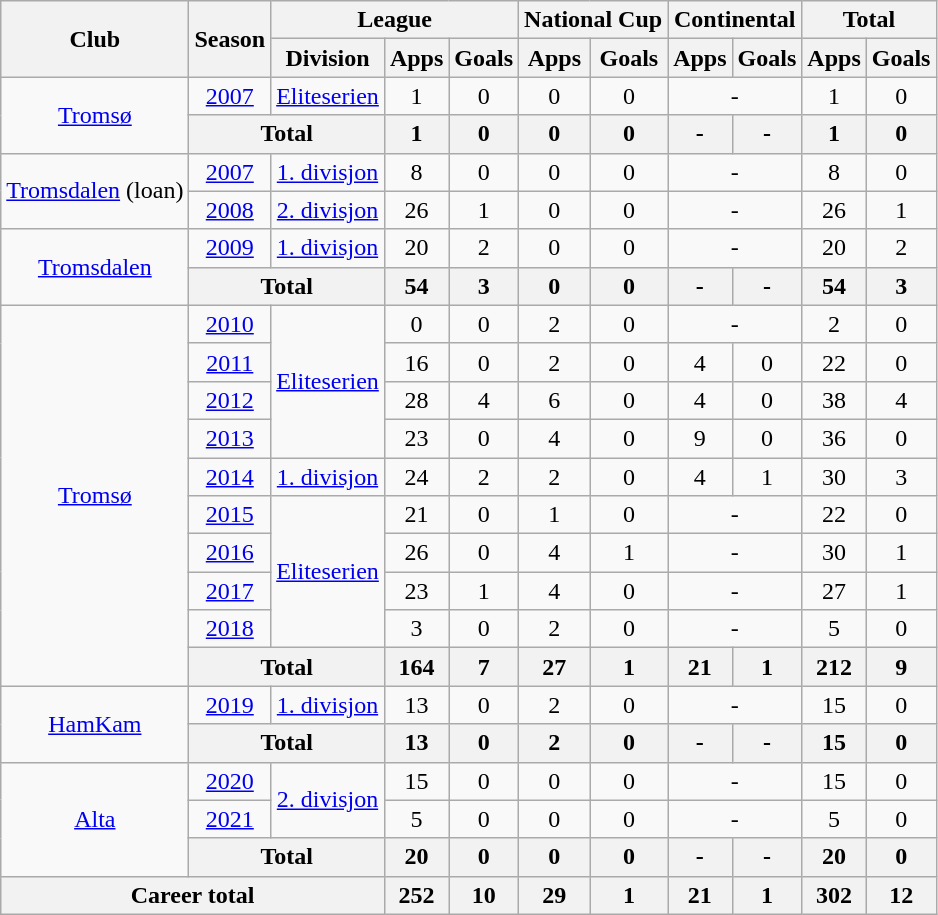<table class="wikitable" style="text-align: center;">
<tr>
<th rowspan="2">Club</th>
<th rowspan="2">Season</th>
<th colspan="3">League</th>
<th colspan="2">National Cup</th>
<th colspan="2">Continental</th>
<th colspan="2">Total</th>
</tr>
<tr>
<th>Division</th>
<th>Apps</th>
<th>Goals</th>
<th>Apps</th>
<th>Goals</th>
<th>Apps</th>
<th>Goals</th>
<th>Apps</th>
<th>Goals</th>
</tr>
<tr>
<td rowspan="2"><a href='#'>Tromsø</a></td>
<td><a href='#'>2007</a></td>
<td rowspan="1"><a href='#'>Eliteserien</a></td>
<td>1</td>
<td>0</td>
<td>0</td>
<td>0</td>
<td colspan="2">-</td>
<td>1</td>
<td>0</td>
</tr>
<tr>
<th colspan="2">Total</th>
<th>1</th>
<th>0</th>
<th>0</th>
<th>0</th>
<th>-</th>
<th>-</th>
<th>1</th>
<th>0</th>
</tr>
<tr>
<td rowspan="2"><a href='#'>Tromsdalen</a> (loan)</td>
<td><a href='#'>2007</a></td>
<td rowspan="1"><a href='#'>1. divisjon</a></td>
<td>8</td>
<td>0</td>
<td>0</td>
<td>0</td>
<td colspan="2">-</td>
<td>8</td>
<td>0</td>
</tr>
<tr>
<td><a href='#'>2008</a></td>
<td rowspan="1"><a href='#'>2. divisjon</a></td>
<td>26</td>
<td>1</td>
<td>0</td>
<td>0</td>
<td colspan="2">-</td>
<td>26</td>
<td>1</td>
</tr>
<tr>
<td rowspan="2"><a href='#'>Tromsdalen</a></td>
<td><a href='#'>2009</a></td>
<td rowspan="1"><a href='#'>1. divisjon</a></td>
<td>20</td>
<td>2</td>
<td>0</td>
<td>0</td>
<td colspan="2">-</td>
<td>20</td>
<td>2</td>
</tr>
<tr>
<th colspan="2">Total</th>
<th>54</th>
<th>3</th>
<th>0</th>
<th>0</th>
<th>-</th>
<th>-</th>
<th>54</th>
<th>3</th>
</tr>
<tr>
<td rowspan="10"><a href='#'>Tromsø</a></td>
<td><a href='#'>2010</a></td>
<td rowspan="4"><a href='#'>Eliteserien</a></td>
<td>0</td>
<td>0</td>
<td>2</td>
<td>0</td>
<td colspan="2">-</td>
<td>2</td>
<td>0</td>
</tr>
<tr>
<td><a href='#'>2011</a></td>
<td>16</td>
<td>0</td>
<td>2</td>
<td>0</td>
<td>4</td>
<td>0</td>
<td>22</td>
<td>0</td>
</tr>
<tr>
<td><a href='#'>2012</a></td>
<td>28</td>
<td>4</td>
<td>6</td>
<td>0</td>
<td>4</td>
<td>0</td>
<td>38</td>
<td>4</td>
</tr>
<tr>
<td><a href='#'>2013</a></td>
<td>23</td>
<td>0</td>
<td>4</td>
<td>0</td>
<td>9</td>
<td>0</td>
<td>36</td>
<td>0</td>
</tr>
<tr>
<td><a href='#'>2014</a></td>
<td rowspan="1"><a href='#'>1. divisjon</a></td>
<td>24</td>
<td>2</td>
<td>2</td>
<td>0</td>
<td>4</td>
<td>1</td>
<td>30</td>
<td>3</td>
</tr>
<tr>
<td><a href='#'>2015</a></td>
<td rowspan="4"><a href='#'>Eliteserien</a></td>
<td>21</td>
<td>0</td>
<td>1</td>
<td>0</td>
<td colspan="2">-</td>
<td>22</td>
<td>0</td>
</tr>
<tr>
<td><a href='#'>2016</a></td>
<td>26</td>
<td>0</td>
<td>4</td>
<td>1</td>
<td colspan="2">-</td>
<td>30</td>
<td>1</td>
</tr>
<tr>
<td><a href='#'>2017</a></td>
<td>23</td>
<td>1</td>
<td>4</td>
<td>0</td>
<td colspan="2">-</td>
<td>27</td>
<td>1</td>
</tr>
<tr>
<td><a href='#'>2018</a></td>
<td>3</td>
<td>0</td>
<td>2</td>
<td>0</td>
<td colspan="2">-</td>
<td>5</td>
<td>0</td>
</tr>
<tr>
<th colspan="2">Total</th>
<th>164</th>
<th>7</th>
<th>27</th>
<th>1</th>
<th>21</th>
<th>1</th>
<th>212</th>
<th>9</th>
</tr>
<tr>
<td rowspan="2"><a href='#'>HamKam</a></td>
<td><a href='#'>2019</a></td>
<td rowspan="1"><a href='#'>1. divisjon</a></td>
<td>13</td>
<td>0</td>
<td>2</td>
<td>0</td>
<td colspan="2">-</td>
<td>15</td>
<td>0</td>
</tr>
<tr>
<th colspan="2">Total</th>
<th>13</th>
<th>0</th>
<th>2</th>
<th>0</th>
<th>-</th>
<th>-</th>
<th>15</th>
<th>0</th>
</tr>
<tr>
<td rowspan="3"><a href='#'>Alta</a></td>
<td><a href='#'>2020</a></td>
<td rowspan="2"><a href='#'>2. divisjon</a></td>
<td>15</td>
<td>0</td>
<td>0</td>
<td>0</td>
<td colspan="2">-</td>
<td>15</td>
<td>0</td>
</tr>
<tr>
<td><a href='#'>2021</a></td>
<td>5</td>
<td>0</td>
<td>0</td>
<td>0</td>
<td colspan="2">-</td>
<td>5</td>
<td>0</td>
</tr>
<tr>
<th colspan="2">Total</th>
<th>20</th>
<th>0</th>
<th>0</th>
<th>0</th>
<th>-</th>
<th>-</th>
<th>20</th>
<th>0</th>
</tr>
<tr>
<th colspan="3">Career total</th>
<th>252</th>
<th>10</th>
<th>29</th>
<th>1</th>
<th>21</th>
<th>1</th>
<th>302</th>
<th>12</th>
</tr>
</table>
